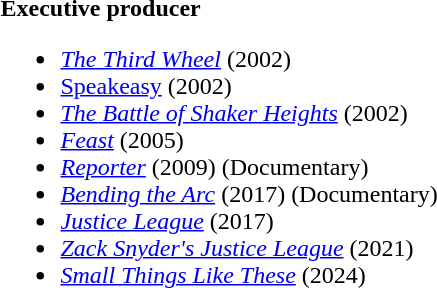<table style="width:100%;">
<tr style="vertical-align:top;">
<td width="55%"><br><strong>Executive producer</strong><ul><li><em><a href='#'>The Third Wheel</a></em> (2002)</li><li><a href='#'>Speakeasy</a> (2002)</li><li><em><a href='#'>The Battle of Shaker Heights</a></em> (2002)</li><li><em><a href='#'>Feast</a></em> (2005)</li><li><em><a href='#'>Reporter</a></em> (2009) (Documentary)</li><li><em><a href='#'>Bending the Arc</a></em> (2017) (Documentary)</li><li><em><a href='#'>Justice League</a></em> (2017)</li><li><em><a href='#'>Zack Snyder's Justice League</a></em> (2021)</li><li><em><a href='#'>Small Things Like These</a></em> (2024)</li></ul></td>
</tr>
</table>
